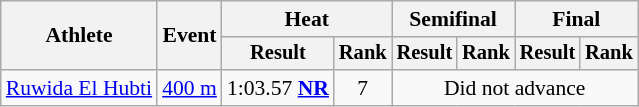<table class=wikitable style="font-size:90%">
<tr>
<th rowspan="2">Athlete</th>
<th rowspan="2">Event</th>
<th colspan="2">Heat</th>
<th colspan="2">Semifinal</th>
<th colspan="2">Final</th>
</tr>
<tr style="font-size:95%">
<th>Result</th>
<th>Rank</th>
<th>Result</th>
<th>Rank</th>
<th>Result</th>
<th>Rank</th>
</tr>
<tr align=center>
<td align=left><a href='#'>Ruwida El Hubti</a></td>
<td align=left><a href='#'>400 m</a></td>
<td>1:03.57 <strong><a href='#'>NR</a></strong></td>
<td>7</td>
<td colspan=4>Did not advance</td>
</tr>
</table>
